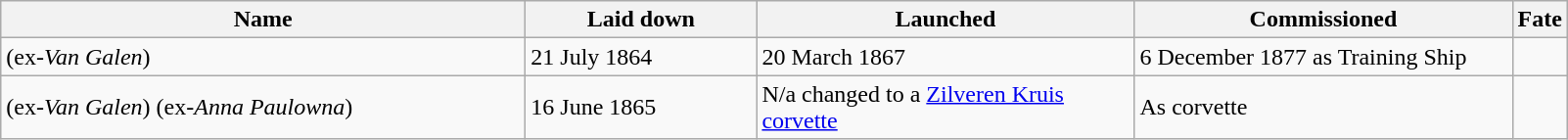<table class="wikitable">
<tr>
<th width="350">Name</th>
<th width="150">Laid down</th>
<th width="250">Launched</th>
<th width="250">Commissioned</th>
<th>Fate</th>
</tr>
<tr>
<td> (ex-<em>Van Galen</em>)</td>
<td>21 July 1864</td>
<td>20 March 1867</td>
<td>6 December 1877 as Training Ship</td>
<td></td>
</tr>
<tr>
<td> (ex-<em>Van Galen</em>) (ex-<em>Anna Paulowna</em>)</td>
<td>16 June 1865</td>
<td>N/a changed to a <a href='#'>Zilveren Kruis corvette</a></td>
<td>As corvette</td>
<td></td>
</tr>
</table>
